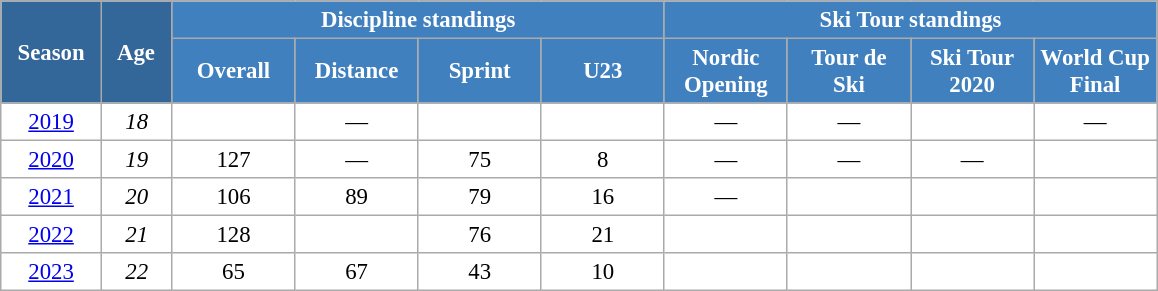<table class="wikitable" style="font-size:95%; text-align:center; border:grey solid 1px; border-collapse:collapse; background:#ffffff;">
<tr>
<th style="background-color:#369; color:white; width:60px;" rowspan="2"> Season </th>
<th style="background-color:#369; color:white; width:40px;" rowspan="2"> Age </th>
<th style="background-color:#4180be; color:white;" colspan="4">Discipline standings</th>
<th style="background-color:#4180be; color:white;" colspan="4">Ski Tour standings</th>
</tr>
<tr>
<th style="background-color:#4180be; color:white; width:75px;">Overall</th>
<th style="background-color:#4180be; color:white; width:75px;">Distance</th>
<th style="background-color:#4180be; color:white; width:75px;">Sprint</th>
<th style="background-color:#4180be; color:white; width:75px;">U23</th>
<th style="background-color:#4180be; color:white; width:75px;">Nordic<br>Opening</th>
<th style="background-color:#4180be; color:white; width:75px;">Tour de<br>Ski</th>
<th style="background-color:#4180be; color:white; width:75px;">Ski Tour<br>2020</th>
<th style="background-color:#4180be; color:white; width:75px;">World Cup<br>Final</th>
</tr>
<tr>
<td><a href='#'>2019</a></td>
<td><em>18</em></td>
<td></td>
<td>—</td>
<td></td>
<td></td>
<td>—</td>
<td>—</td>
<td></td>
<td>—</td>
</tr>
<tr>
<td><a href='#'>2020</a></td>
<td><em>19</em></td>
<td>127</td>
<td>—</td>
<td>75</td>
<td>8</td>
<td>—</td>
<td>—</td>
<td>—</td>
<td></td>
</tr>
<tr>
<td><a href='#'>2021</a></td>
<td><em>20</em></td>
<td>106</td>
<td>89</td>
<td>79</td>
<td>16</td>
<td>—</td>
<td></td>
<td></td>
<td></td>
</tr>
<tr>
<td><a href='#'>2022</a></td>
<td><em>21</em></td>
<td>128</td>
<td></td>
<td>76</td>
<td>21</td>
<td></td>
<td></td>
<td></td>
<td></td>
</tr>
<tr>
<td><a href='#'>2023</a></td>
<td><em>22</em></td>
<td>65</td>
<td>67</td>
<td>43</td>
<td>10</td>
<td></td>
<td></td>
<td></td>
<td></td>
</tr>
</table>
